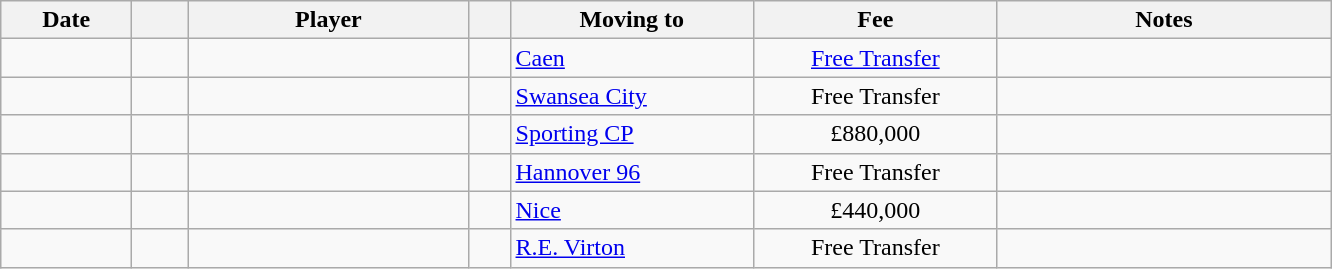<table class="wikitable sortable">
<tr>
<th style="width:80px;">Date</th>
<th style="width:30px;"></th>
<th style="width:180px;">Player</th>
<th style="width:20px;"></th>
<th style="width:155px;">Moving to</th>
<th style="width:155px;" class="unsortable">Fee</th>
<th style="width:215px;" class="unsortable">Notes</th>
</tr>
<tr>
<td></td>
<td align=center></td>
<td> </td>
<td></td>
<td> <a href='#'>Caen</a></td>
<td align=center><a href='#'>Free Transfer</a></td>
<td align=center></td>
</tr>
<tr>
<td></td>
<td align=center></td>
<td> </td>
<td></td>
<td> <a href='#'>Swansea City</a></td>
<td align=center>Free Transfer</td>
<td align=center></td>
</tr>
<tr>
<td></td>
<td align=center></td>
<td> </td>
<td></td>
<td> <a href='#'>Sporting CP</a></td>
<td align=center>£880,000</td>
<td align=center></td>
</tr>
<tr>
<td></td>
<td align=center></td>
<td> </td>
<td></td>
<td> <a href='#'>Hannover 96</a></td>
<td align=center>Free Transfer</td>
<td align=center></td>
</tr>
<tr>
<td></td>
<td align=center></td>
<td> </td>
<td></td>
<td> <a href='#'>Nice</a></td>
<td align=center>£440,000</td>
<td align=center></td>
</tr>
<tr>
<td></td>
<td align=center></td>
<td> </td>
<td></td>
<td> <a href='#'>R.E. Virton</a></td>
<td align=center>Free Transfer</td>
<td align=center></td>
</tr>
</table>
